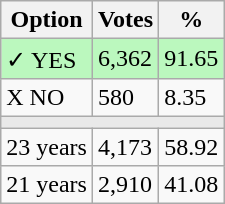<table class="wikitable">
<tr>
<th>Option</th>
<th>Votes</th>
<th>%</th>
</tr>
<tr>
<td style=background:#bbf8be>✓ YES</td>
<td style=background:#bbf8be>6,362</td>
<td style=background:#bbf8be>91.65</td>
</tr>
<tr>
<td>X NO</td>
<td>580</td>
<td>8.35</td>
</tr>
<tr>
<td colspan="3" bgcolor="#E9E9E9"></td>
</tr>
<tr>
<td>23 years</td>
<td>4,173</td>
<td>58.92</td>
</tr>
<tr>
<td>21 years</td>
<td>2,910</td>
<td>41.08</td>
</tr>
</table>
